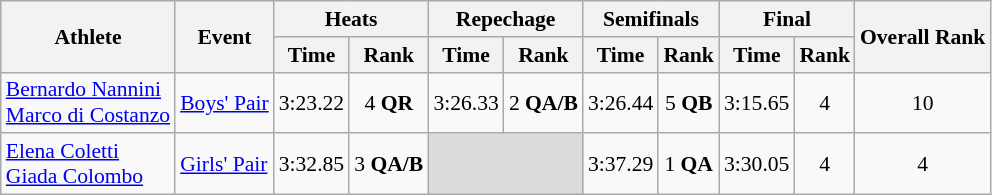<table class="wikitable" style="font-size:90%">
<tr>
<th rowspan="2">Athlete</th>
<th rowspan="2">Event</th>
<th colspan="2">Heats</th>
<th colspan="2">Repechage</th>
<th colspan="2">Semifinals</th>
<th colspan="2">Final</th>
<th rowspan="2">Overall Rank</th>
</tr>
<tr>
<th>Time</th>
<th>Rank</th>
<th>Time</th>
<th>Rank</th>
<th>Time</th>
<th>Rank</th>
<th>Time</th>
<th>Rank</th>
</tr>
<tr>
<td><a href='#'>Bernardo Nannini</a><br><a href='#'>Marco di Costanzo</a></td>
<td><a href='#'>Boys' Pair</a></td>
<td align=center>3:23.22</td>
<td align=center>4 <strong>QR</strong></td>
<td align=center>3:26.33</td>
<td align=center>2 <strong>QA/B</strong></td>
<td align=center>3:26.44</td>
<td align=center>5 <strong>QB</strong></td>
<td align=center>3:15.65</td>
<td align=center>4</td>
<td align=center>10</td>
</tr>
<tr>
<td><a href='#'>Elena Coletti</a><br><a href='#'>Giada Colombo</a></td>
<td><a href='#'>Girls' Pair</a></td>
<td align=center>3:32.85</td>
<td align=center>3 <strong>QA/B</strong></td>
<td colspan=2 bgcolor=#DCDCDC></td>
<td align=center>3:37.29</td>
<td align=center>1 <strong>QA</strong></td>
<td align=center>3:30.05</td>
<td align=center>4</td>
<td align=center>4</td>
</tr>
</table>
